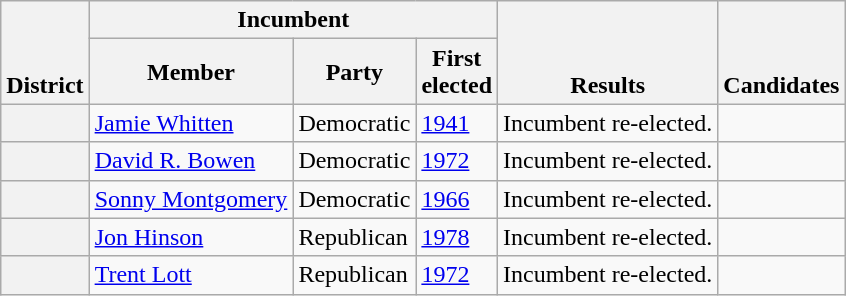<table class=wikitable>
<tr valign=bottom>
<th rowspan=2>District</th>
<th colspan=3>Incumbent</th>
<th rowspan=2>Results</th>
<th rowspan=2>Candidates</th>
</tr>
<tr>
<th>Member</th>
<th>Party</th>
<th>First<br>elected</th>
</tr>
<tr>
<th></th>
<td><a href='#'>Jamie Whitten</a></td>
<td>Democratic</td>
<td><a href='#'>1941 </a></td>
<td>Incumbent re-elected.</td>
<td nowrap></td>
</tr>
<tr>
<th></th>
<td><a href='#'>David R. Bowen</a></td>
<td>Democratic</td>
<td><a href='#'>1972</a></td>
<td>Incumbent re-elected.</td>
<td nowrap></td>
</tr>
<tr>
<th></th>
<td><a href='#'>Sonny Montgomery</a></td>
<td>Democratic</td>
<td><a href='#'>1966</a></td>
<td>Incumbent re-elected.</td>
<td nowrap></td>
</tr>
<tr>
<th></th>
<td><a href='#'>Jon Hinson</a></td>
<td>Republican</td>
<td><a href='#'>1978</a></td>
<td>Incumbent re-elected.</td>
<td nowrap></td>
</tr>
<tr>
<th></th>
<td><a href='#'>Trent Lott</a></td>
<td>Republican</td>
<td><a href='#'>1972</a></td>
<td>Incumbent re-elected.</td>
<td nowrap></td>
</tr>
</table>
